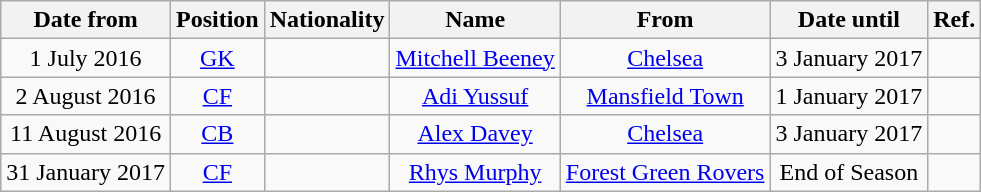<table class="wikitable"  style="text-align:center;">
<tr>
<th>Date from</th>
<th>Position</th>
<th>Nationality</th>
<th>Name</th>
<th>From</th>
<th>Date until</th>
<th>Ref.</th>
</tr>
<tr>
<td>1 July 2016</td>
<td><a href='#'>GK</a></td>
<td></td>
<td><a href='#'>Mitchell Beeney</a></td>
<td><a href='#'>Chelsea</a></td>
<td>3 January 2017</td>
<td></td>
</tr>
<tr>
<td>2 August 2016</td>
<td><a href='#'>CF</a></td>
<td></td>
<td><a href='#'>Adi Yussuf</a></td>
<td><a href='#'>Mansfield Town</a></td>
<td>1 January 2017 </td>
<td></td>
</tr>
<tr>
<td>11 August 2016</td>
<td><a href='#'>CB</a></td>
<td></td>
<td><a href='#'>Alex Davey</a></td>
<td><a href='#'>Chelsea</a></td>
<td>3 January 2017</td>
<td></td>
</tr>
<tr>
<td>31 January 2017</td>
<td><a href='#'>CF</a></td>
<td></td>
<td><a href='#'>Rhys Murphy</a></td>
<td><a href='#'>Forest Green Rovers</a></td>
<td>End of Season</td>
<td></td>
</tr>
</table>
